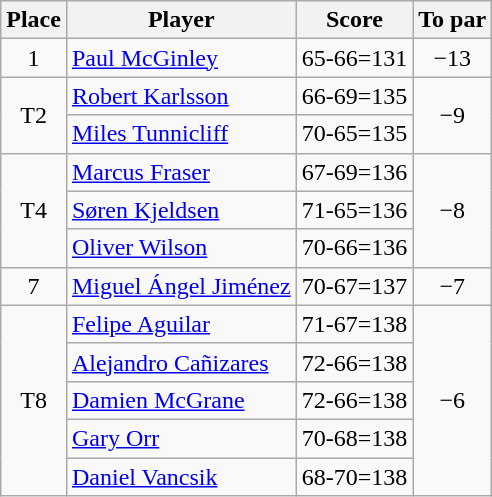<table class="wikitable">
<tr>
<th>Place</th>
<th>Player</th>
<th>Score</th>
<th>To par</th>
</tr>
<tr>
<td align=center>1</td>
<td> <a href='#'>Paul McGinley</a></td>
<td align=center>65-66=131</td>
<td align=center>−13</td>
</tr>
<tr>
<td rowspan="2" align=center>T2</td>
<td> <a href='#'>Robert Karlsson</a></td>
<td align=center>66-69=135</td>
<td rowspan="2" align=center>−9</td>
</tr>
<tr>
<td> <a href='#'>Miles Tunnicliff</a></td>
<td align=center>70-65=135</td>
</tr>
<tr>
<td rowspan="3" align=center>T4</td>
<td> <a href='#'>Marcus Fraser</a></td>
<td align=center>67-69=136</td>
<td rowspan="3" align=center>−8</td>
</tr>
<tr>
<td> <a href='#'>Søren Kjeldsen</a></td>
<td align=center>71-65=136</td>
</tr>
<tr>
<td> <a href='#'>Oliver Wilson</a></td>
<td align=center>70-66=136</td>
</tr>
<tr>
<td align=center>7</td>
<td> <a href='#'>Miguel Ángel Jiménez</a></td>
<td align=center>70-67=137</td>
<td align=center>−7</td>
</tr>
<tr>
<td rowspan="5" align=center>T8</td>
<td> <a href='#'>Felipe Aguilar</a></td>
<td align=center>71-67=138</td>
<td rowspan="5" align=center>−6</td>
</tr>
<tr>
<td> <a href='#'>Alejandro Cañizares</a></td>
<td align=center>72-66=138</td>
</tr>
<tr>
<td> <a href='#'>Damien McGrane</a></td>
<td align=center>72-66=138</td>
</tr>
<tr>
<td> <a href='#'>Gary Orr</a></td>
<td align=center>70-68=138</td>
</tr>
<tr>
<td> <a href='#'>Daniel Vancsik</a></td>
<td align=center>68-70=138</td>
</tr>
</table>
